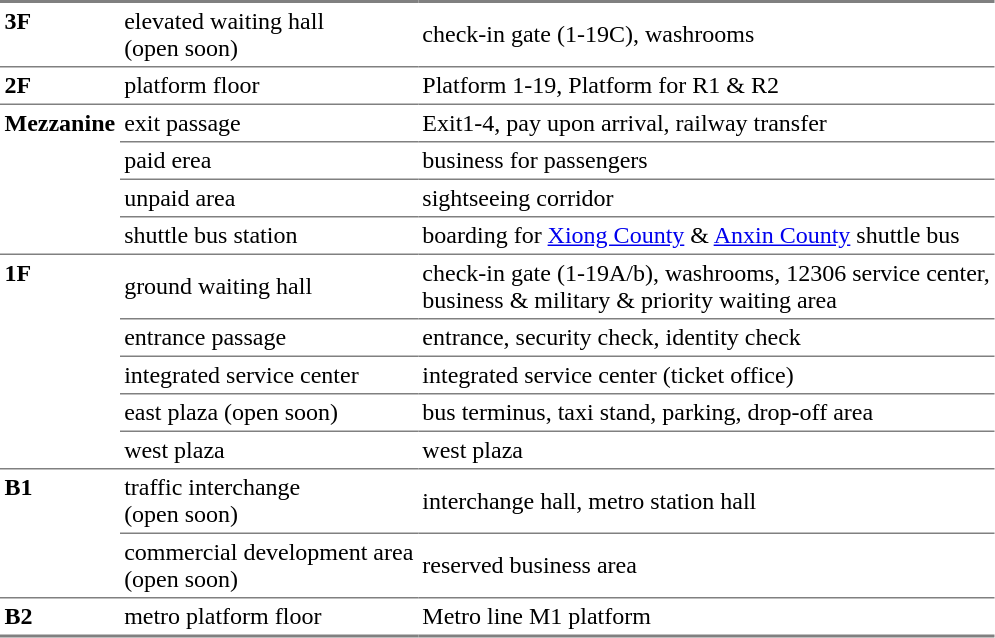<table cellspacing="0" cellpadding="3">
<tr>
<td rowspan="1" style="width:60px; border-top:solid 2px gray;border-bottom:solid 1px gray; " valign="top"><strong>3F</strong></td>
<td style="border-top:solid 2px gray; border-bottom:solid 1px gray; ">elevated waiting hall<br>(open soon)</td>
<td colspan="2" style="border-top:solid 2px gray; border-bottom:solid 1px gray; ">check-in gate (1-19C), washrooms</td>
</tr>
<tr>
<td rowspan="1" style="width:60px; border-bottom:solid 1px gray;  " valign="top"><strong>2F</strong></td>
<td style="border-bottom:solid 1px gray; ">platform floor</td>
<td colspan="2" style="border-bottom:solid 1px gray; ">Platform 1-19, Platform for R1 & R2</td>
</tr>
<tr>
<td rowspan="4" style="width:60px; border-bottom:solid 1px gray;  " valign="top"><strong>Mezzanine</strong></td>
<td style="border-bottom:solid 1px gray; ">exit passage</td>
<td colspan="2" style="border-bottom:solid 1px gray; ">Exit1-4, pay upon arrival, railway transfer</td>
</tr>
<tr>
<td style="border-bottom:solid 1px gray; ">paid erea</td>
<td colspan="2" style="border-bottom:solid 1px gray; ">business for passengers</td>
</tr>
<tr>
<td style="border-bottom:solid 1px gray; ">unpaid area</td>
<td colspan="2" style="border-bottom:solid 1px gray; ">sightseeing corridor</td>
</tr>
<tr>
<td style="border-bottom:solid 1px gray; ">shuttle bus station</td>
<td colspan="2" style="border-bottom:solid 1px gray; ">boarding for  <a href='#'>Xiong County</a> & <a href='#'>Anxin County</a> shuttle bus</td>
</tr>
<tr>
<td rowspan="5" style="width:60px; border-bottom:solid 1px gray;  " valign="top"><strong>1F</strong></td>
<td style="border-bottom:solid 1px gray; ">ground waiting hall</td>
<td colspan="2" style="border-bottom:solid 1px gray; ">check-in gate (1-19A/b), washrooms, 12306 service center,<br>business & military & priority waiting area</td>
</tr>
<tr>
<td style="border-bottom:solid 1px gray; ">entrance passage</td>
<td colspan="2" style="border-bottom:solid 1px gray; ">entrance, security check, identity check</td>
</tr>
<tr>
<td style="border-bottom:solid 1px gray; ">integrated service center</td>
<td colspan="2" style="border-bottom:solid 1px gray; ">integrated service center (ticket office)</td>
</tr>
<tr>
<td style="border-bottom:solid 1px gray; ">east plaza (open soon)</td>
<td colspan="2" style="border-bottom:solid 1px gray; ">bus terminus, taxi stand, parking, drop-off area</td>
</tr>
<tr>
<td style="border-bottom:solid 1px gray; ">west plaza</td>
<td colspan="2" style="border-bottom:solid 1px gray; ">west plaza</td>
</tr>
<tr>
<td rowspan="2" style="width:60px; border-bottom:solid 1px gray;  " valign="top"><strong>B1</strong></td>
<td style="border-bottom:solid 1px gray; ">traffic interchange<br>(open soon)</td>
<td colspan="2" style="border-bottom:solid 1px gray; ">interchange hall,  metro station hall</td>
</tr>
<tr>
<td style="border-bottom:solid 1px gray; ">commercial development area<br>(open soon)</td>
<td colspan="2" style="border-bottom:solid 1px gray; ">reserved business area</td>
</tr>
<tr>
<td rowspan="6" style="border-bottom:solid 2px gray;  " valign="top"><strong>B2</strong></td>
<td style="border-bottom:solid 2px gray; ">metro platform floor</td>
<td colspan="2" style="border-bottom:solid 2px gray; ">Metro line M1 platform</td>
</tr>
<tr>
</tr>
</table>
